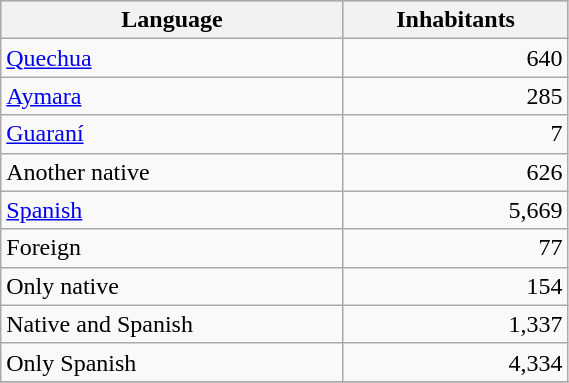<table class="wikitable" border="1" style="width:30%;" border="1">
<tr bgcolor=silver>
<th><strong>Language</strong></th>
<th><strong>Inhabitants</strong></th>
</tr>
<tr>
<td><a href='#'>Quechua</a></td>
<td align="right">640</td>
</tr>
<tr>
<td><a href='#'>Aymara</a></td>
<td align="right">285</td>
</tr>
<tr>
<td><a href='#'>Guaraní</a></td>
<td align="right">7</td>
</tr>
<tr>
<td>Another native</td>
<td align="right">626</td>
</tr>
<tr>
<td><a href='#'>Spanish</a></td>
<td align="right">5,669</td>
</tr>
<tr>
<td>Foreign</td>
<td align="right">77</td>
</tr>
<tr>
<td>Only native</td>
<td align="right">154</td>
</tr>
<tr>
<td>Native and Spanish</td>
<td align="right">1,337</td>
</tr>
<tr>
<td>Only Spanish</td>
<td align="right">4,334</td>
</tr>
<tr>
</tr>
</table>
